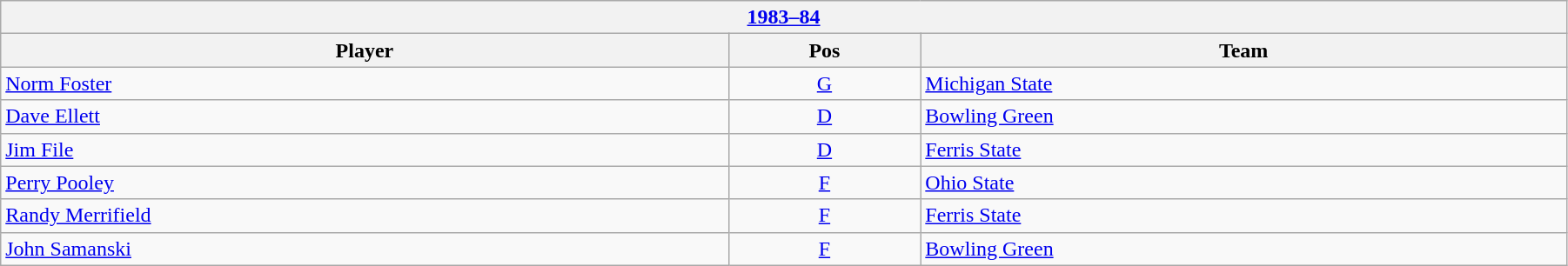<table class="wikitable" width=95%>
<tr>
<th colspan=3><a href='#'>1983–84</a></th>
</tr>
<tr>
<th>Player</th>
<th>Pos</th>
<th>Team</th>
</tr>
<tr>
<td><a href='#'>Norm Foster</a></td>
<td style="text-align:center;"><a href='#'>G</a></td>
<td><a href='#'>Michigan State</a></td>
</tr>
<tr>
<td><a href='#'>Dave Ellett</a></td>
<td style="text-align:center;"><a href='#'>D</a></td>
<td><a href='#'>Bowling Green</a></td>
</tr>
<tr>
<td><a href='#'>Jim File</a></td>
<td style="text-align:center;"><a href='#'>D</a></td>
<td><a href='#'>Ferris State</a></td>
</tr>
<tr>
<td><a href='#'>Perry Pooley</a></td>
<td style="text-align:center;"><a href='#'>F</a></td>
<td><a href='#'>Ohio State</a></td>
</tr>
<tr>
<td><a href='#'>Randy Merrifield</a></td>
<td style="text-align:center;"><a href='#'>F</a></td>
<td><a href='#'>Ferris State</a></td>
</tr>
<tr>
<td><a href='#'>John Samanski</a></td>
<td style="text-align:center;"><a href='#'>F</a></td>
<td><a href='#'>Bowling Green</a></td>
</tr>
</table>
